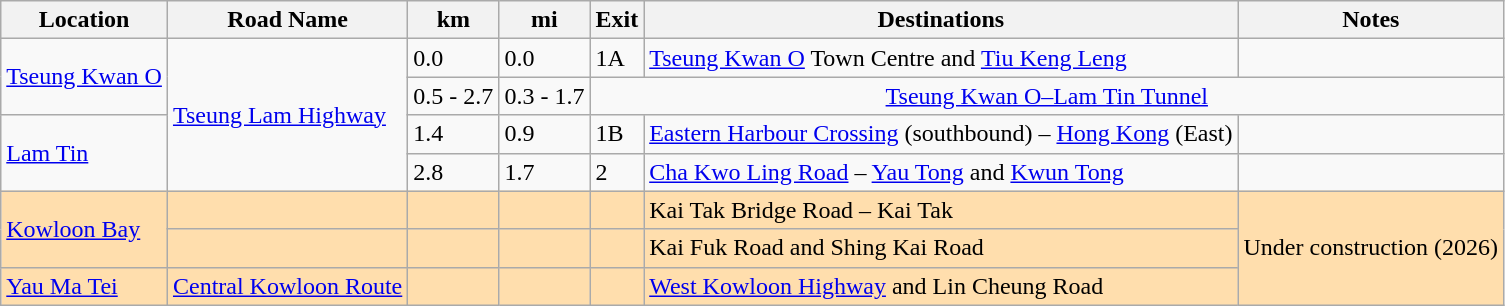<table class="wikitable">
<tr>
<th>Location</th>
<th>Road Name</th>
<th>km</th>
<th>mi</th>
<th>Exit</th>
<th>Destinations</th>
<th>Notes</th>
</tr>
<tr>
<td rowspan="2"><a href='#'>Tseung Kwan O</a></td>
<td rowspan="4"><a href='#'>Tseung Lam Highway</a></td>
<td>0.0</td>
<td>0.0</td>
<td>1A</td>
<td><a href='#'>Tseung Kwan O</a> Town Centre and <a href='#'>Tiu Keng Leng</a></td>
<td></td>
</tr>
<tr>
<td>0.5 - 2.7</td>
<td>0.3 - 1.7</td>
<td colspan="3" style="text-align: center;"><a href='#'>Tseung Kwan O–Lam Tin Tunnel</a></td>
</tr>
<tr>
<td rowspan="2"><a href='#'>Lam Tin</a></td>
<td>1.4</td>
<td>0.9</td>
<td>1B</td>
<td> <a href='#'>Eastern Harbour Crossing</a> (southbound) – <a href='#'>Hong Kong</a> (East)</td>
<td></td>
</tr>
<tr>
<td>2.8</td>
<td>1.7</td>
<td>2</td>
<td><a href='#'>Cha Kwo Ling Road</a> – <a href='#'>Yau Tong</a> and <a href='#'>Kwun Tong</a></td>
<td></td>
</tr>
<tr>
<td rowspan="2" style="background:#ffdead;"><a href='#'>Kowloon Bay</a></td>
<td style="background:#ffdead;"></td>
<td style="background:#ffdead;"></td>
<td style="background:#ffdead;"></td>
<td style="background:#ffdead;"></td>
<td style="background:#ffdead;">Kai Tak Bridge Road – Kai Tak</td>
<td rowspan="3" style="background:#ffdead;">Under construction (2026)</td>
</tr>
<tr>
<td style="background:#ffdead;"></td>
<td style="background:#ffdead;"></td>
<td style="background:#ffdead;"></td>
<td style="background:#ffdead;"></td>
<td style="background:#ffdead;"> Kai Fuk Road and Shing Kai Road</td>
</tr>
<tr>
<td style="background:#ffdead;"><a href='#'>Yau Ma Tei</a></td>
<td style="background:#ffdead;"><a href='#'>Central Kowloon Route</a></td>
<td style="background:#ffdead;"></td>
<td style="background:#ffdead;"></td>
<td style="background:#ffdead;"></td>
<td style="background:#ffdead;"> <a href='#'>West Kowloon Highway</a> and Lin Cheung Road</td>
</tr>
</table>
